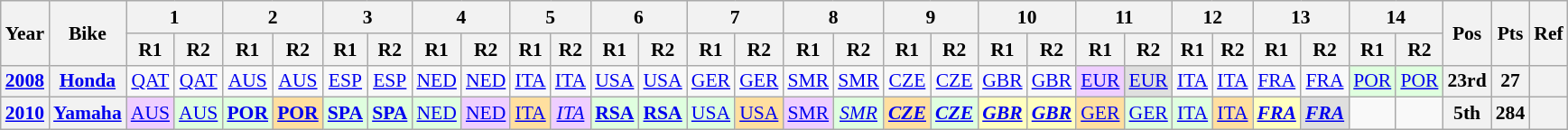<table class="wikitable" style="text-align:center; font-size:90%">
<tr>
<th style="vertical-align:middle;" rowspan="2">Year</th>
<th style="vertical-align:middle;" rowspan="2">Bike</th>
<th colspan=2>1</th>
<th colspan=2>2</th>
<th colspan=2>3</th>
<th colspan=2>4</th>
<th colspan=2>5</th>
<th colspan=2>6</th>
<th colspan=2>7</th>
<th colspan=2>8</th>
<th colspan=2>9</th>
<th colspan=2>10</th>
<th colspan=2>11</th>
<th colspan=2>12</th>
<th colspan=2>13</th>
<th colspan=2>14</th>
<th rowspan=2>Pos</th>
<th rowspan=2>Pts</th>
<th rowspan=2>Ref</th>
</tr>
<tr>
<th>R1</th>
<th>R2</th>
<th>R1</th>
<th>R2</th>
<th>R1</th>
<th>R2</th>
<th>R1</th>
<th>R2</th>
<th>R1</th>
<th>R2</th>
<th>R1</th>
<th>R2</th>
<th>R1</th>
<th>R2</th>
<th>R1</th>
<th>R2</th>
<th>R1</th>
<th>R2</th>
<th>R1</th>
<th>R2</th>
<th>R1</th>
<th>R2</th>
<th>R1</th>
<th>R2</th>
<th>R1</th>
<th>R2</th>
<th>R1</th>
<th>R2</th>
</tr>
<tr>
<th><a href='#'>2008</a></th>
<th><a href='#'>Honda</a></th>
<td><a href='#'>QAT</a></td>
<td><a href='#'>QAT</a></td>
<td><a href='#'>AUS</a></td>
<td><a href='#'>AUS</a></td>
<td><a href='#'>ESP</a></td>
<td><a href='#'>ESP</a></td>
<td><a href='#'>NED</a></td>
<td><a href='#'>NED</a></td>
<td><a href='#'>ITA</a></td>
<td><a href='#'>ITA</a></td>
<td><a href='#'>USA</a></td>
<td><a href='#'>USA</a></td>
<td><a href='#'>GER</a></td>
<td><a href='#'>GER</a></td>
<td><a href='#'>SMR</a></td>
<td><a href='#'>SMR</a></td>
<td><a href='#'>CZE</a></td>
<td><a href='#'>CZE</a></td>
<td><a href='#'>GBR</a></td>
<td><a href='#'>GBR</a></td>
<td style="background:#efcfff;"><a href='#'>EUR</a><br></td>
<td style="background:#dfdfdf;"><a href='#'>EUR</a><br></td>
<td><a href='#'>ITA</a></td>
<td><a href='#'>ITA</a></td>
<td><a href='#'>FRA</a></td>
<td><a href='#'>FRA</a></td>
<td style="background:#dfffdf;"><a href='#'>POR</a><br></td>
<td style="background:#dfffdf;"><a href='#'>POR</a><br></td>
<th>23rd</th>
<th>27</th>
<th></th>
</tr>
<tr>
<th><a href='#'>2010</a></th>
<th><a href='#'>Yamaha</a></th>
<td style="background:#efcfff;"><a href='#'>AUS</a><br></td>
<td style="background:#dfffdf;"><a href='#'>AUS</a><br></td>
<td style="background:#dfffdf;"><strong><a href='#'>POR</a></strong><br></td>
<td style="background:#ffdf9f;"><strong><a href='#'>POR</a></strong><br></td>
<td style="background:#dfffdf;"><strong><a href='#'>SPA</a></strong><br></td>
<td style="background:#dfffdf;"><strong><a href='#'>SPA</a></strong><br></td>
<td style="background:#dfffdf;"><a href='#'>NED</a><br></td>
<td style="background:#efcfff;"><a href='#'>NED</a><br></td>
<td style="background:#ffdf9f;"><a href='#'>ITA</a><br></td>
<td style="background:#efcfff;"><em><a href='#'>ITA</a></em><br></td>
<td style="background:#dfffdf;"><strong><a href='#'>RSA</a></strong> <br></td>
<td style="background:#dfffdf;"><strong><a href='#'>RSA</a></strong><br></td>
<td style="background:#dfffdf;"><a href='#'>USA</a><br></td>
<td style="background:#ffdf9f;"><a href='#'>USA</a><br></td>
<td style="background:#efcfff;"><a href='#'>SMR</a><br></td>
<td style="background:#dfffdf;"><em><a href='#'>SMR</a></em><br></td>
<td style="background:#ffdf9f;"><strong><em><a href='#'>CZE</a></em></strong><br></td>
<td style="background:#dfffdf;"><strong><em><a href='#'>CZE</a></em></strong><br></td>
<td style="background:#ffffbf;"><strong><em><a href='#'>GBR</a></em></strong><br></td>
<td style="background:#ffffbf;"><strong><em><a href='#'>GBR</a></em></strong><br></td>
<td style="background:#ffdf9f;"><a href='#'>GER</a><br></td>
<td style="background:#dfffdf;"><a href='#'>GER</a><br></td>
<td style="background:#dfffdf;"><a href='#'>ITA</a><br></td>
<td style="background:#ffdf9f;"><a href='#'>ITA</a><br></td>
<td style="background:#ffffbf;"><strong><em><a href='#'>FRA</a></em></strong> <br></td>
<td style="background:#dfdfdf;"><strong><em><a href='#'>FRA</a></em></strong> <br></td>
<td></td>
<td></td>
<th>5th</th>
<th>284</th>
<th></th>
</tr>
</table>
